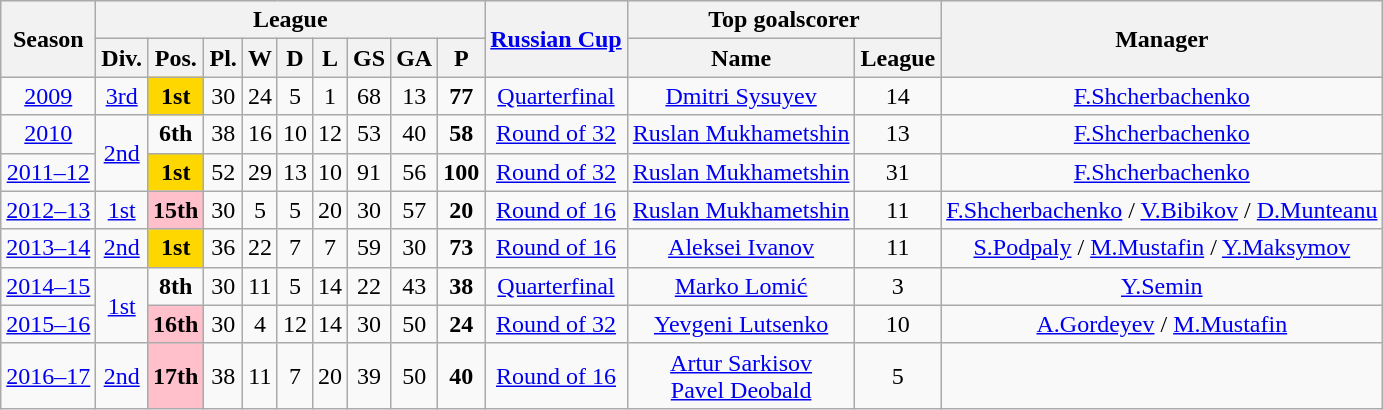<table class="wikitable">
<tr style="background:#efefef;">
<th rowspan="2">Season</th>
<th colspan="9">League</th>
<th rowspan="2"><a href='#'>Russian Cup</a></th>
<th colspan="2">Top goalscorer</th>
<th rowspan="2">Manager</th>
</tr>
<tr>
<th>Div.</th>
<th>Pos.</th>
<th>Pl.</th>
<th>W</th>
<th>D</th>
<th>L</th>
<th>GS</th>
<th>GA</th>
<th>P</th>
<th>Name</th>
<th>League</th>
</tr>
<tr>
<td align=center><a href='#'>2009</a></td>
<td align=center><a href='#'>3rd</a></td>
<td style="text-align:center; background:gold;"><strong>1st</strong></td>
<td align=center>30</td>
<td align=center>24</td>
<td align=center>5</td>
<td align=center>1</td>
<td align=center>68</td>
<td align=center>13</td>
<td align=center><strong>77</strong></td>
<td align=center><a href='#'>Quarterfinal</a></td>
<td align=center> <a href='#'>Dmitri Sysuyev</a></td>
<td align=center>14</td>
<td align=center> <a href='#'>F.Shcherbachenko</a></td>
</tr>
<tr>
<td align=center><a href='#'>2010</a></td>
<td align=center rowspan="2"><a href='#'>2nd</a></td>
<td align=center><strong>6th</strong></td>
<td align=center>38</td>
<td align=center>16</td>
<td align=center>10</td>
<td align=center>12</td>
<td align=center>53</td>
<td align=center>40</td>
<td align=center><strong>58</strong></td>
<td align=center><a href='#'>Round of 32</a></td>
<td align=center> <a href='#'>Ruslan Mukhametshin</a></td>
<td align=center>13</td>
<td align=center> <a href='#'>F.Shcherbachenko</a></td>
</tr>
<tr>
<td align=center><a href='#'>2011–12</a></td>
<td style="text-align:center; background:gold;"><strong>1st</strong></td>
<td align=center>52</td>
<td align=center>29</td>
<td align=center>13</td>
<td align=center>10</td>
<td align=center>91</td>
<td align=center>56</td>
<td align=center><strong>100</strong></td>
<td align=center><a href='#'>Round of 32</a></td>
<td align=center> <a href='#'>Ruslan Mukhametshin</a></td>
<td align=center>31</td>
<td align=center> <a href='#'>F.Shcherbachenko</a></td>
</tr>
<tr>
<td align=center><a href='#'>2012–13</a></td>
<td align=center><a href='#'>1st</a></td>
<td style="text-align:center; background:pink;"><strong>15th</strong></td>
<td align=center>30</td>
<td align=center>5</td>
<td align=center>5</td>
<td align=center>20</td>
<td align=center>30</td>
<td align=center>57</td>
<td align=center><strong>20</strong></td>
<td align=center><a href='#'>Round of 16</a></td>
<td align=center> <a href='#'>Ruslan Mukhametshin</a></td>
<td align=center>11</td>
<td align=center> <a href='#'>F.Shcherbachenko</a> /  <a href='#'>V.Bibikov</a> /  <a href='#'>D.Munteanu</a></td>
</tr>
<tr>
<td align=center><a href='#'>2013–14</a></td>
<td align=center><a href='#'>2nd</a></td>
<td style="text-align:center; background:gold;"><strong>1st</strong></td>
<td align=center>36</td>
<td align=center>22</td>
<td align=center>7</td>
<td align=center>7</td>
<td align=center>59</td>
<td align=center>30</td>
<td align=center><strong>73</strong></td>
<td align=center><a href='#'>Round of 16</a></td>
<td align=center> <a href='#'>Aleksei Ivanov</a></td>
<td align=center>11</td>
<td align=center> <a href='#'>S.Podpaly</a> /  <a href='#'>M.Mustafin</a> /  <a href='#'>Y.Maksymov</a></td>
</tr>
<tr>
<td align=center><a href='#'>2014–15</a></td>
<td align=center rowspan="2"><a href='#'>1st</a></td>
<td align=center><strong>8th</strong></td>
<td align=center>30</td>
<td align=center>11</td>
<td align=center>5</td>
<td align=center>14</td>
<td align=center>22</td>
<td align=center>43</td>
<td align=center><strong>38</strong></td>
<td align=center><a href='#'>Quarterfinal</a></td>
<td align=center> <a href='#'>Marko Lomić</a></td>
<td align=center>3</td>
<td align=center> <a href='#'>Y.Semin</a></td>
</tr>
<tr>
<td align=center><a href='#'>2015–16</a></td>
<td style="text-align:center; background:pink;"><strong>16th</strong></td>
<td align=center>30</td>
<td align=center>4</td>
<td align=center>12</td>
<td align=center>14</td>
<td align=center>30</td>
<td align=center>50</td>
<td align=center><strong>24</strong></td>
<td align=center><a href='#'>Round of 32</a></td>
<td align=center> <a href='#'>Yevgeni Lutsenko</a></td>
<td align=center>10</td>
<td align=center> <a href='#'>A.Gordeyev</a> /  <a href='#'>M.Mustafin</a></td>
</tr>
<tr>
<td align=center><a href='#'>2016–17</a></td>
<td align=center><a href='#'>2nd</a></td>
<td style="text-align:center; background:pink;"><strong>17th</strong></td>
<td align=center>38</td>
<td align=center>11</td>
<td align=center>7</td>
<td align=center>20</td>
<td align=center>39</td>
<td align=center>50</td>
<td align=center><strong>40</strong></td>
<td align=center><a href='#'>Round of 16</a></td>
<td align=center> <a href='#'>Artur Sarkisov</a> <br>  <a href='#'>Pavel Deobald</a></td>
<td align=center>5</td>
<td align=center></td>
</tr>
</table>
